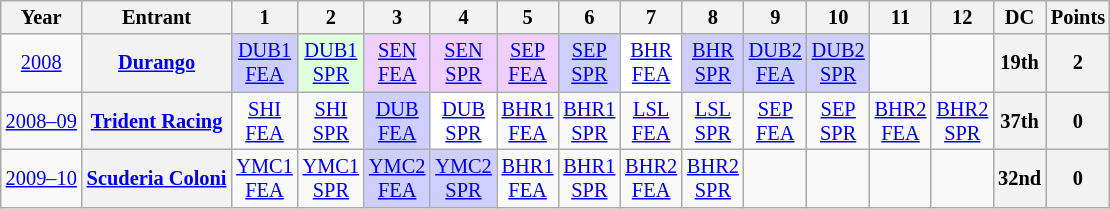<table class="wikitable" style="text-align:center; font-size:85%">
<tr>
<th>Year</th>
<th>Entrant</th>
<th>1</th>
<th>2</th>
<th>3</th>
<th>4</th>
<th>5</th>
<th>6</th>
<th>7</th>
<th>8</th>
<th>9</th>
<th>10</th>
<th>11</th>
<th>12</th>
<th>DC</th>
<th>Points</th>
</tr>
<tr>
<td><a href='#'>2008</a></td>
<th><a href='#'>Durango</a></th>
<td style="background:#CFCFFF;"><a href='#'>DUB1<br>FEA</a><br></td>
<td style="background:#DFFFDF;"><a href='#'>DUB1<br>SPR</a><br></td>
<td style="background:#EFCFFF;"><a href='#'>SEN<br>FEA</a><br></td>
<td style="background:#EFCFFF;"><a href='#'>SEN<br>SPR</a><br></td>
<td style="background:#EFCFFF;"><a href='#'>SEP<br>FEA</a><br></td>
<td style="background:#CFCFFF;"><a href='#'>SEP<br>SPR</a><br></td>
<td style="background:#FFFFFF;"><a href='#'>BHR<br>FEA</a><br></td>
<td style="background:#CFCFFF;"><a href='#'>BHR<br>SPR</a><br></td>
<td style="background:#CFCFFF;"><a href='#'>DUB2<br>FEA</a><br></td>
<td style="background:#CFCFFF;"><a href='#'>DUB2<br>SPR</a><br></td>
<td></td>
<td></td>
<th>19th</th>
<th>2</th>
</tr>
<tr>
<td nowrap><a href='#'>2008–09</a></td>
<th nowrap><a href='#'>Trident Racing</a></th>
<td><a href='#'>SHI<br>FEA</a></td>
<td><a href='#'>SHI<br>SPR</a></td>
<td style="background:#CFCFFF;"><a href='#'>DUB<br>FEA</a><br></td>
<td style="background:#FFFFFF;"><a href='#'>DUB<br>SPR</a><br></td>
<td><a href='#'>BHR1<br>FEA</a></td>
<td><a href='#'>BHR1<br>SPR</a></td>
<td><a href='#'>LSL<br>FEA</a></td>
<td><a href='#'>LSL<br>SPR</a></td>
<td><a href='#'>SEP<br>FEA</a></td>
<td><a href='#'>SEP<br>SPR</a></td>
<td><a href='#'>BHR2<br>FEA</a></td>
<td><a href='#'>BHR2<br>SPR</a></td>
<th>37th</th>
<th>0</th>
</tr>
<tr>
<td nowrap><a href='#'>2009–10</a></td>
<th nowrap><a href='#'>Scuderia Coloni</a></th>
<td><a href='#'>YMC1<br>FEA</a></td>
<td><a href='#'>YMC1<br>SPR</a></td>
<td style="background:#CFCFFF;"><a href='#'>YMC2<br>FEA</a><br></td>
<td style="background:#CFCFFF;"><a href='#'>YMC2<br>SPR</a><br></td>
<td><a href='#'>BHR1<br>FEA</a></td>
<td><a href='#'>BHR1<br>SPR</a></td>
<td><a href='#'>BHR2<br>FEA</a></td>
<td><a href='#'>BHR2<br>SPR</a></td>
<td></td>
<td></td>
<td></td>
<td></td>
<th>32nd</th>
<th>0</th>
</tr>
</table>
